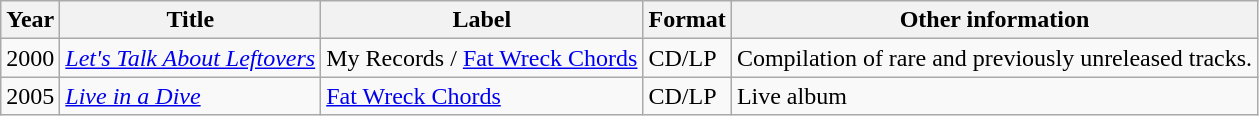<table class="wikitable">
<tr>
<th>Year</th>
<th>Title</th>
<th>Label</th>
<th>Format</th>
<th>Other information</th>
</tr>
<tr>
<td>2000</td>
<td><em><a href='#'>Let's Talk About Leftovers</a></em></td>
<td>My Records / <a href='#'>Fat Wreck Chords</a></td>
<td>CD/LP</td>
<td>Compilation of rare and previously unreleased tracks.</td>
</tr>
<tr>
<td>2005</td>
<td><em><a href='#'>Live in a Dive</a></em></td>
<td><a href='#'>Fat Wreck Chords</a></td>
<td>CD/LP</td>
<td>Live album</td>
</tr>
</table>
